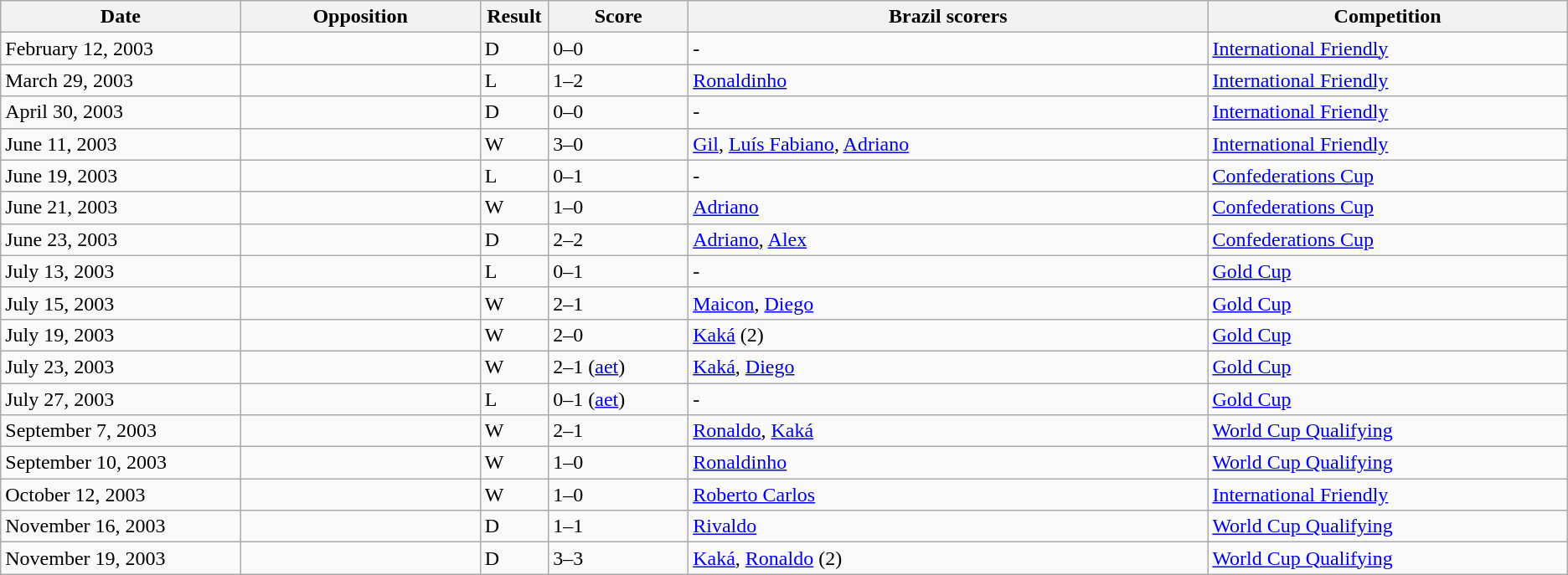<table class="wikitable" style="text-align: left;">
<tr>
<th width=12%>Date</th>
<th width=12%>Opposition</th>
<th width=1%>Result</th>
<th width=7%>Score</th>
<th width=26%>Brazil scorers</th>
<th width=18%>Competition</th>
</tr>
<tr>
<td>February 12, 2003</td>
<td></td>
<td>D</td>
<td>0–0</td>
<td>-</td>
<td><a href='#'>International Friendly</a></td>
</tr>
<tr>
<td>March 29, 2003</td>
<td></td>
<td>L</td>
<td>1–2</td>
<td><a href='#'>Ronaldinho</a></td>
<td><a href='#'>International Friendly</a></td>
</tr>
<tr>
<td>April 30, 2003</td>
<td></td>
<td>D</td>
<td>0–0</td>
<td>-</td>
<td><a href='#'>International Friendly</a></td>
</tr>
<tr>
<td>June 11, 2003</td>
<td></td>
<td>W</td>
<td>3–0</td>
<td><a href='#'>Gil</a>, <a href='#'>Luís Fabiano</a>, <a href='#'>Adriano</a></td>
<td><a href='#'>International Friendly</a></td>
</tr>
<tr>
<td>June 19, 2003</td>
<td></td>
<td>L</td>
<td>0–1</td>
<td>-</td>
<td><a href='#'>Confederations Cup</a></td>
</tr>
<tr>
<td>June 21, 2003</td>
<td></td>
<td>W</td>
<td>1–0</td>
<td><a href='#'>Adriano</a></td>
<td><a href='#'>Confederations Cup</a></td>
</tr>
<tr>
<td>June 23, 2003</td>
<td></td>
<td>D</td>
<td>2–2</td>
<td><a href='#'>Adriano</a>, <a href='#'>Alex</a></td>
<td><a href='#'>Confederations Cup</a></td>
</tr>
<tr>
<td>July 13, 2003</td>
<td></td>
<td>L</td>
<td>0–1</td>
<td>-</td>
<td><a href='#'>Gold Cup</a></td>
</tr>
<tr>
<td>July 15, 2003</td>
<td></td>
<td>W</td>
<td>2–1</td>
<td><a href='#'>Maicon</a>, <a href='#'>Diego</a></td>
<td><a href='#'>Gold Cup</a></td>
</tr>
<tr>
<td>July 19, 2003</td>
<td></td>
<td>W</td>
<td>2–0</td>
<td><a href='#'>Kaká</a> (2)</td>
<td><a href='#'>Gold Cup</a></td>
</tr>
<tr>
<td>July 23, 2003</td>
<td></td>
<td>W</td>
<td>2–1 (<a href='#'>aet</a>)</td>
<td><a href='#'>Kaká</a>, <a href='#'>Diego</a></td>
<td><a href='#'>Gold Cup</a></td>
</tr>
<tr>
<td>July 27, 2003</td>
<td></td>
<td>L</td>
<td>0–1 (<a href='#'>aet</a>)</td>
<td>-</td>
<td><a href='#'>Gold Cup</a></td>
</tr>
<tr>
<td>September 7, 2003</td>
<td></td>
<td>W</td>
<td>2–1</td>
<td><a href='#'>Ronaldo</a>, <a href='#'>Kaká</a></td>
<td><a href='#'>World Cup Qualifying</a></td>
</tr>
<tr>
<td>September 10, 2003</td>
<td></td>
<td>W</td>
<td>1–0</td>
<td><a href='#'>Ronaldinho</a></td>
<td><a href='#'>World Cup Qualifying</a></td>
</tr>
<tr>
<td>October 12, 2003</td>
<td></td>
<td>W</td>
<td>1–0</td>
<td><a href='#'>Roberto Carlos</a></td>
<td><a href='#'>International Friendly</a></td>
</tr>
<tr>
<td>November 16, 2003</td>
<td></td>
<td>D</td>
<td>1–1</td>
<td><a href='#'>Rivaldo</a></td>
<td><a href='#'>World Cup Qualifying</a></td>
</tr>
<tr>
<td>November 19, 2003</td>
<td></td>
<td>D</td>
<td>3–3</td>
<td><a href='#'>Kaká</a>, <a href='#'>Ronaldo</a> (2)</td>
<td><a href='#'>World Cup Qualifying</a></td>
</tr>
</table>
